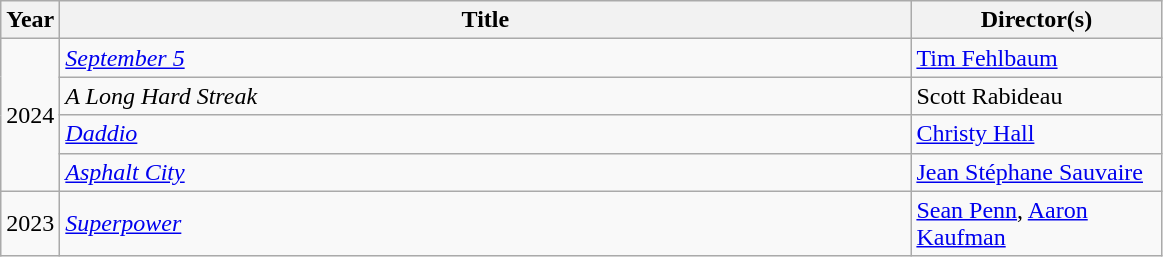<table class="wikitable sortable">
<tr>
<th scope="col" style="width:1em;">Year</th>
<th scope="col" style="width:35em;">Title</th>
<th scope="col" style="width:10em;">Director(s)</th>
</tr>
<tr>
<td rowspan="4">2024</td>
<td><em><a href='#'>September 5</a></em></td>
<td><a href='#'>Tim Fehlbaum</a></td>
</tr>
<tr>
<td><em>A Long Hard Streak</em></td>
<td>Scott Rabideau</td>
</tr>
<tr>
<td><em><a href='#'>Daddio</a></em></td>
<td><a href='#'>Christy Hall</a></td>
</tr>
<tr>
<td><em><a href='#'>Asphalt City</a></em></td>
<td><a href='#'>Jean Stéphane Sauvaire</a></td>
</tr>
<tr>
<td>2023</td>
<td><em><a href='#'>Superpower</a></em></td>
<td><a href='#'>Sean Penn</a>, <a href='#'>Aaron Kaufman</a></td>
</tr>
</table>
